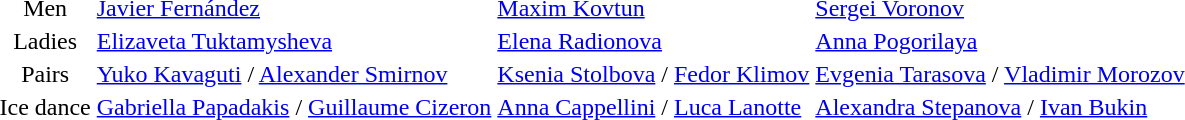<table>
<tr>
<td style="text-align: center;">Men</td>
<td> <a href='#'>Javier Fernández</a></td>
<td> <a href='#'>Maxim Kovtun</a></td>
<td> <a href='#'>Sergei Voronov</a></td>
</tr>
<tr>
<td style="text-align: center;">Ladies</td>
<td> <a href='#'>Elizaveta Tuktamysheva</a></td>
<td> <a href='#'>Elena Radionova</a></td>
<td> <a href='#'>Anna Pogorilaya</a></td>
</tr>
<tr>
<td style="text-align: center;">Pairs</td>
<td> <a href='#'>Yuko Kavaguti</a> / <a href='#'>Alexander Smirnov</a></td>
<td> <a href='#'>Ksenia Stolbova</a> / <a href='#'>Fedor Klimov</a></td>
<td> <a href='#'>Evgenia Tarasova</a> / <a href='#'>Vladimir Morozov</a></td>
</tr>
<tr>
<td style="text-align: center;">Ice dance</td>
<td> <a href='#'>Gabriella Papadakis</a> / <a href='#'>Guillaume Cizeron</a></td>
<td> <a href='#'>Anna Cappellini</a> / <a href='#'>Luca Lanotte</a></td>
<td> <a href='#'>Alexandra Stepanova</a> / <a href='#'>Ivan Bukin</a></td>
</tr>
</table>
